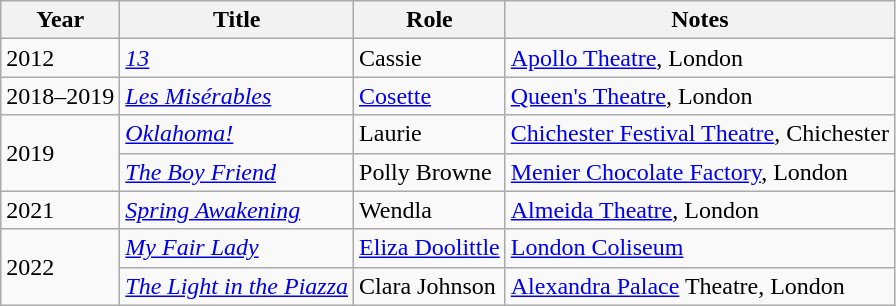<table class="wikitable unsortable">
<tr>
<th>Year</th>
<th>Title</th>
<th>Role</th>
<th>Notes</th>
</tr>
<tr>
<td>2012</td>
<td><em><a href='#'>13</a></em></td>
<td>Cassie</td>
<td><a href='#'>Apollo Theatre</a>, London</td>
</tr>
<tr>
<td>2018–2019</td>
<td><em><a href='#'>Les Misérables</a></em></td>
<td><a href='#'>Cosette</a></td>
<td><a href='#'>Queen's Theatre</a>, London</td>
</tr>
<tr>
<td rowspan="2">2019</td>
<td><em><a href='#'>Oklahoma!</a></em></td>
<td>Laurie</td>
<td><a href='#'>Chichester Festival Theatre</a>, Chichester</td>
</tr>
<tr>
<td><em><a href='#'>The Boy Friend</a></em></td>
<td>Polly Browne</td>
<td><a href='#'>Menier Chocolate Factory</a>, London</td>
</tr>
<tr>
<td>2021</td>
<td><em><a href='#'>Spring Awakening</a></em></td>
<td>Wendla</td>
<td><a href='#'>Almeida Theatre</a>, London</td>
</tr>
<tr>
<td rowspan="2">2022</td>
<td><em><a href='#'>My Fair Lady</a></em></td>
<td><a href='#'>Eliza Doolittle</a></td>
<td><a href='#'>London Coliseum</a></td>
</tr>
<tr>
<td><em><a href='#'>The Light in the Piazza</a></em></td>
<td>Clara Johnson</td>
<td><a href='#'>Alexandra Palace</a> Theatre, London</td>
</tr>
</table>
